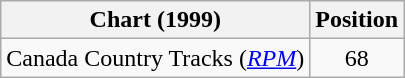<table class="wikitable sortable">
<tr>
<th scope="col">Chart (1999)</th>
<th scope="col">Position</th>
</tr>
<tr>
<td>Canada Country Tracks (<em><a href='#'>RPM</a></em>)</td>
<td align="center">68</td>
</tr>
</table>
